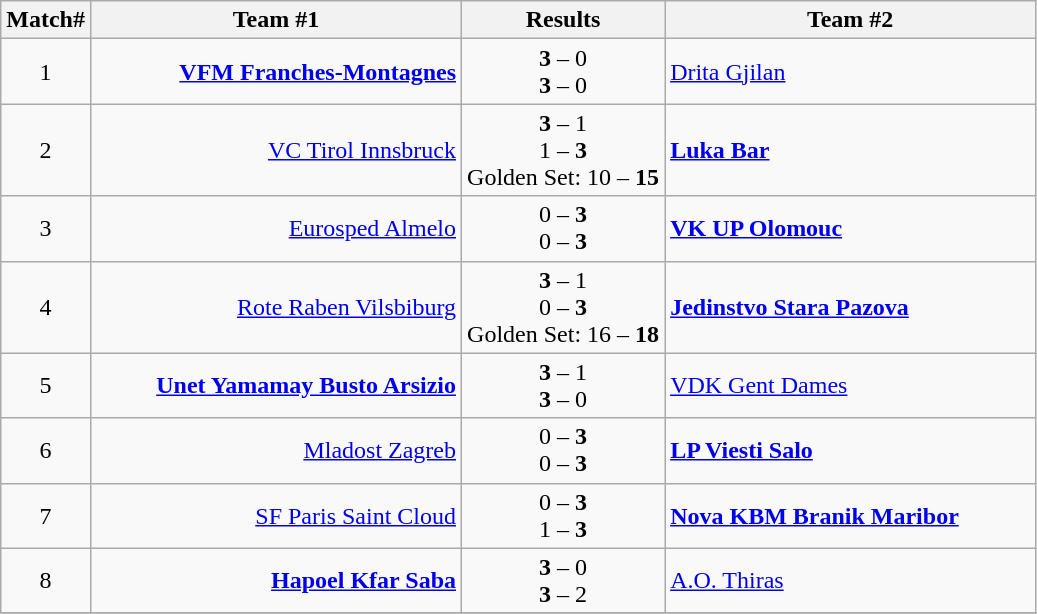<table class="wikitable" style="border-collapse: collapse;">
<tr>
<th>Match#</th>
<th align="right" width="240">Team #1</th>
<th>  Results  </th>
<th align="left" width="240">Team #2</th>
</tr>
<tr>
<td align="center">1</td>
<td align="right"><strong><a href='#'>VFM Franches-Montagnes</a></strong> </td>
<td align="center"><strong>3</strong> – 0 <br> <strong>3</strong> – 0</td>
<td> <a href='#'>Drita Gjilan</a></td>
</tr>
<tr>
<td align="center">2</td>
<td align="right"><a href='#'>VC Tirol Innsbruck</a> </td>
<td align="center"><strong>3</strong> – 1 <br> 1 – <strong>3</strong> <br> Golden Set: 10 – <strong>15</strong></td>
<td> <strong><a href='#'>Luka Bar</a></strong></td>
</tr>
<tr>
<td align="center">3</td>
<td align="right"><a href='#'>Eurosped Almelo</a> </td>
<td align="center">0 – <strong>3</strong> <br> 0 – <strong>3</strong></td>
<td> <strong><a href='#'>VK UP Olomouc</a></strong></td>
</tr>
<tr>
<td align="center">4</td>
<td align="right"><a href='#'>Rote Raben Vilsbiburg</a> </td>
<td align="center"><strong>3</strong> – 1 <br> 0 – <strong>3</strong> <br> Golden Set: 16 – <strong>18</strong></td>
<td> <strong><a href='#'>Jedinstvo Stara Pazova</a></strong></td>
</tr>
<tr>
<td align="center">5</td>
<td align="right"><strong><a href='#'>Unet Yamamay Busto Arsizio</a></strong> </td>
<td align="center"><strong>3</strong> – 1 <br> <strong>3</strong> – 0</td>
<td> <a href='#'>VDK Gent Dames</a></td>
</tr>
<tr>
<td align="center">6</td>
<td align="right"><a href='#'>Mladost Zagreb</a> </td>
<td align="center">0 – <strong>3</strong> <br> 0 – <strong>3</strong></td>
<td> <strong><a href='#'>LP Viesti Salo</a></strong></td>
</tr>
<tr>
<td align="center">7</td>
<td align="right"><a href='#'>SF Paris Saint Cloud</a> </td>
<td align="center">0 – <strong>3</strong> <br> 1 – <strong>3</strong></td>
<td> <strong><a href='#'>Nova KBM Branik Maribor</a></strong></td>
</tr>
<tr>
<td align="center">8</td>
<td align="right"><strong><a href='#'>Hapoel Kfar Saba</a></strong> </td>
<td align="center"><strong>3</strong> – 0 <br> <strong>3</strong> – 2</td>
<td> <a href='#'>A.O. Thiras</a></td>
</tr>
<tr>
</tr>
</table>
